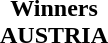<table cellspacing=0 width=100%>
<tr>
<td align=center></td>
</tr>
<tr>
<td align=center><strong>Winners<br>AUSTRIA</strong></td>
</tr>
</table>
